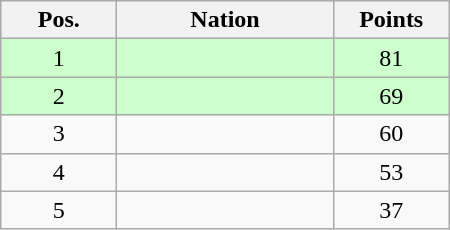<table class="wikitable gauche" cellspacing="1" style="width:300px;">
<tr style="background:#efefef; text-align:center;">
<th style="width:70px;">Pos.</th>
<th>Nation</th>
<th style="width:70px;">Points</th>
</tr>
<tr style="vertical-align:top; text-align:center; background:#ccffcc;">
<td>1</td>
<td style="text-align:left;"></td>
<td>81</td>
</tr>
<tr style="vertical-align:top; text-align:center; background:#ccffcc;">
<td>2</td>
<td style="text-align:left;"></td>
<td>69</td>
</tr>
<tr style="vertical-align:top; text-align:center;">
<td>3</td>
<td style="text-align:left;"></td>
<td>60</td>
</tr>
<tr style="vertical-align:top; text-align:center;">
<td>4</td>
<td style="text-align:left;"></td>
<td>53</td>
</tr>
<tr style="vertical-align:top; text-align:center;">
<td>5</td>
<td style="text-align:left;"></td>
<td>37</td>
</tr>
</table>
